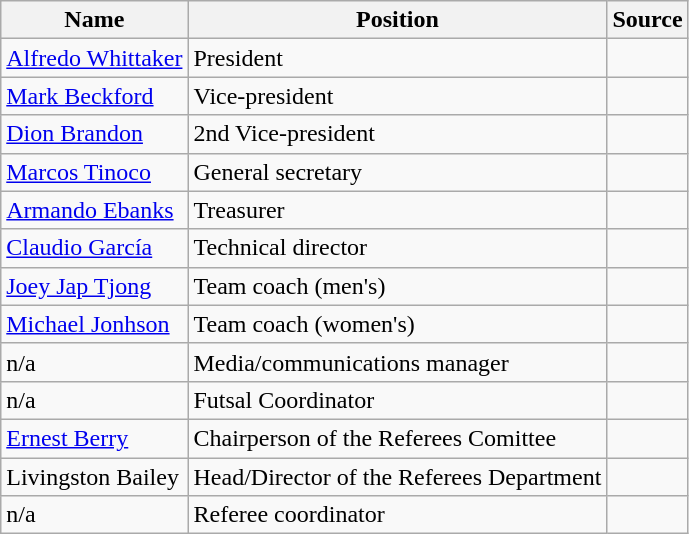<table class="wikitable">
<tr>
<th>Name</th>
<th>Position</th>
<th>Source</th>
</tr>
<tr>
<td> <a href='#'>Alfredo Whittaker</a></td>
<td>President</td>
<td></td>
</tr>
<tr>
<td> <a href='#'>Mark Beckford</a></td>
<td>Vice-president</td>
<td></td>
</tr>
<tr>
<td> <a href='#'>Dion Brandon</a></td>
<td>2nd Vice-president</td>
<td></td>
</tr>
<tr>
<td> <a href='#'>Marcos Tinoco</a></td>
<td>General secretary</td>
<td></td>
</tr>
<tr>
<td> <a href='#'>Armando Ebanks</a></td>
<td>Treasurer</td>
<td></td>
</tr>
<tr>
<td> <a href='#'>Claudio García</a></td>
<td>Technical director</td>
<td></td>
</tr>
<tr>
<td> <a href='#'>Joey Jap Tjong</a></td>
<td>Team coach (men's)</td>
<td></td>
</tr>
<tr>
<td> <a href='#'>Michael Jonhson</a></td>
<td>Team coach (women's)</td>
<td></td>
</tr>
<tr>
<td>n/a</td>
<td>Media/communications manager</td>
<td></td>
</tr>
<tr>
<td>n/a</td>
<td>Futsal Coordinator</td>
<td></td>
</tr>
<tr>
<td> <a href='#'>Ernest Berry</a></td>
<td>Chairperson of the Referees Comittee</td>
<td></td>
</tr>
<tr>
<td> Livingston Bailey</td>
<td>Head/Director of the Referees Department</td>
<td></td>
</tr>
<tr>
<td>n/a</td>
<td>Referee coordinator</td>
<td></td>
</tr>
</table>
